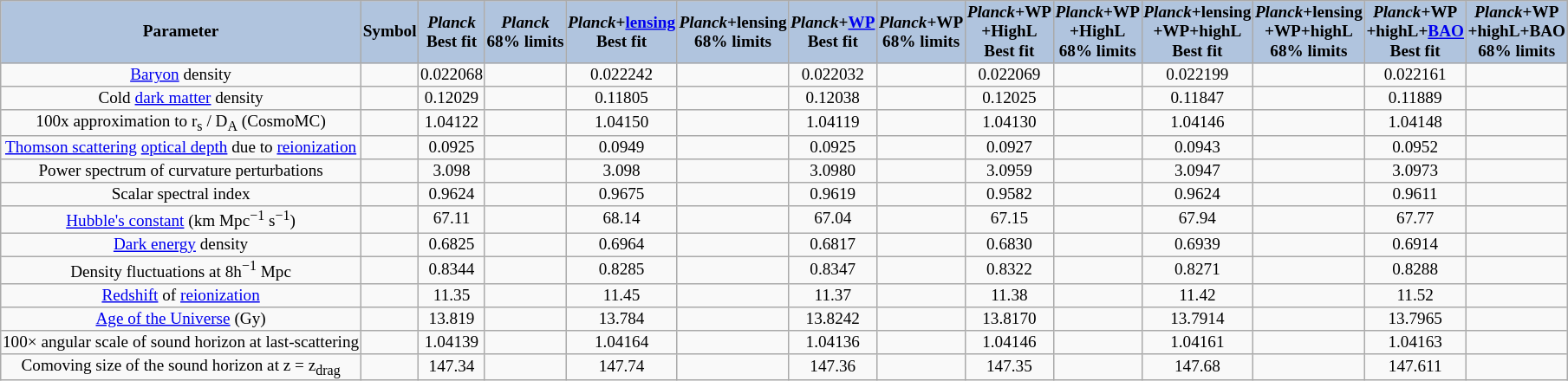<table border="1" cellpadding="1" cellspacing="0" style="margin: 1em 1em 1em 0; background: #f9f9f9; border: 1px #aaa solid; border-collapse: collapse; font-size: 80%; text-align:center;">
<tr bgcolor="#B0C4DE" align="center">
<th>Parameter</th>
<th>Symbol</th>
<th><em>Planck</em><br> Best fit</th>
<th><em>Planck</em><br> 68% limits</th>
<th><em>Planck</em>+<a href='#'>lensing</a><br> Best fit</th>
<th><em>Planck</em>+lensing<br> 68% limits</th>
<th><em>Planck</em>+<a href='#'>WP</a><br> Best fit</th>
<th><em>Planck</em>+WP<br> 68% limits</th>
<th><em>Planck</em>+WP<br> +HighL<br> Best fit</th>
<th><em>Planck</em>+WP<br> +HighL<br> 68% limits</th>
<th><em>Planck</em>+lensing<br> +WP+highL<br> Best fit</th>
<th><em>Planck</em>+lensing<br> +WP+highL<br> 68% limits</th>
<th><em>Planck</em>+WP<br> +highL+<a href='#'>BAO</a><br> Best fit</th>
<th><em>Planck</em>+WP<br> +highL+BAO<br> 68% limits</th>
</tr>
<tr>
<td><a href='#'>Baryon</a> density</td>
<td></td>
<td>0.022068</td>
<td></td>
<td>0.022242</td>
<td></td>
<td>0.022032</td>
<td></td>
<td>0.022069</td>
<td></td>
<td>0.022199</td>
<td></td>
<td>0.022161</td>
<td></td>
</tr>
<tr>
<td>Cold <a href='#'>dark matter</a> density</td>
<td></td>
<td>0.12029</td>
<td></td>
<td>0.11805</td>
<td></td>
<td>0.12038</td>
<td></td>
<td>0.12025</td>
<td></td>
<td>0.11847</td>
<td></td>
<td>0.11889</td>
<td></td>
</tr>
<tr>
<td>100x approximation to r<sub>s</sub> / D<sub>A</sub> (CosmoMC)</td>
<td></td>
<td>1.04122</td>
<td></td>
<td>1.04150</td>
<td></td>
<td>1.04119</td>
<td></td>
<td>1.04130</td>
<td></td>
<td>1.04146</td>
<td></td>
<td>1.04148</td>
<td></td>
</tr>
<tr>
<td><a href='#'>Thomson scattering</a> <a href='#'>optical depth</a> due to <a href='#'>reionization</a></td>
<td></td>
<td>0.0925</td>
<td></td>
<td>0.0949</td>
<td></td>
<td>0.0925</td>
<td></td>
<td>0.0927</td>
<td></td>
<td>0.0943</td>
<td></td>
<td>0.0952</td>
<td></td>
</tr>
<tr>
<td>Power spectrum of curvature perturbations</td>
<td></td>
<td>3.098</td>
<td></td>
<td>3.098</td>
<td></td>
<td>3.0980</td>
<td></td>
<td>3.0959</td>
<td></td>
<td>3.0947</td>
<td></td>
<td>3.0973</td>
<td></td>
</tr>
<tr>
<td>Scalar spectral index</td>
<td></td>
<td>0.9624</td>
<td></td>
<td>0.9675</td>
<td></td>
<td>0.9619</td>
<td></td>
<td>0.9582</td>
<td></td>
<td>0.9624</td>
<td></td>
<td>0.9611</td>
<td></td>
</tr>
<tr>
<td><a href='#'>Hubble's constant</a> (km Mpc<sup>−1</sup> s<sup>−1</sup>)</td>
<td></td>
<td>67.11</td>
<td></td>
<td>68.14</td>
<td></td>
<td>67.04</td>
<td></td>
<td>67.15</td>
<td></td>
<td>67.94</td>
<td></td>
<td>67.77</td>
<td></td>
</tr>
<tr>
<td><a href='#'>Dark energy</a> density</td>
<td></td>
<td>0.6825</td>
<td></td>
<td>0.6964</td>
<td></td>
<td>0.6817</td>
<td></td>
<td>0.6830</td>
<td></td>
<td>0.6939</td>
<td></td>
<td>0.6914</td>
<td></td>
</tr>
<tr>
<td>Density fluctuations at 8h<sup>−1</sup> Mpc</td>
<td></td>
<td>0.8344</td>
<td></td>
<td>0.8285</td>
<td></td>
<td>0.8347</td>
<td></td>
<td>0.8322</td>
<td></td>
<td>0.8271</td>
<td></td>
<td>0.8288</td>
<td></td>
</tr>
<tr>
<td><a href='#'>Redshift</a> of <a href='#'>reionization</a></td>
<td></td>
<td>11.35</td>
<td></td>
<td>11.45</td>
<td></td>
<td>11.37</td>
<td></td>
<td>11.38</td>
<td></td>
<td>11.42</td>
<td></td>
<td>11.52</td>
<td></td>
</tr>
<tr>
<td><a href='#'>Age of the Universe</a> (Gy)</td>
<td></td>
<td>13.819</td>
<td></td>
<td>13.784</td>
<td></td>
<td>13.8242</td>
<td></td>
<td>13.8170</td>
<td></td>
<td>13.7914</td>
<td></td>
<td>13.7965</td>
<td></td>
</tr>
<tr>
<td>100× angular scale of sound horizon at last-scattering</td>
<td></td>
<td>1.04139</td>
<td></td>
<td>1.04164</td>
<td></td>
<td>1.04136</td>
<td></td>
<td>1.04146</td>
<td></td>
<td>1.04161</td>
<td></td>
<td>1.04163</td>
<td></td>
</tr>
<tr>
<td>Comoving size of the sound horizon at z = z<sub>drag</sub></td>
<td></td>
<td>147.34</td>
<td></td>
<td>147.74</td>
<td></td>
<td>147.36</td>
<td></td>
<td>147.35</td>
<td></td>
<td>147.68</td>
<td></td>
<td>147.611</td>
<td></td>
</tr>
</table>
